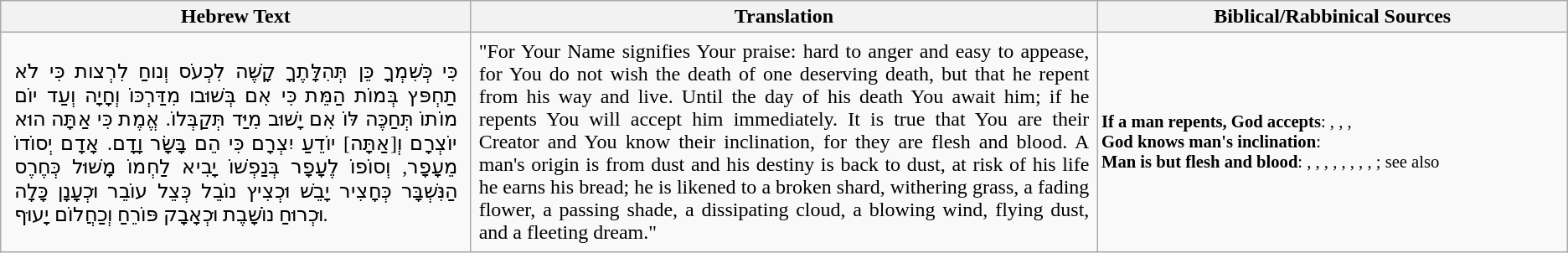<table class="wikitable">
<tr>
<th>Hebrew Text</th>
<th>Translation</th>
<th>Biblical/Rabbinical Sources</th>
</tr>
<tr>
<td style="width:30%; text-align:justify; padding:10px">כִּי כְּשִׁמְךָ כֵּן תְּהִלָּתֶךָ קָשֶׁה לִכְעֹס וְנוחַ לִרְצות כִּי לֹא תַחְפּץ בְּמוֹת הַמֵּת כִּי אִם בְּשׁוּבו מִדַּרְכּוֹ וְחָיָה וְעַד יוֹם מוֹתוֹ תְּחַכֶּה לּוֹ אִם יָשׁוּב מִיַּד תְּקַבְּלוֹ. אֱמֶת כִּי אַתָּה הוּא יוֹצְרָם וְ[אַתָּה] יוֹדֵעַ יִצְרָם כִּי הֵם בָּשָׂר וָדָם.  אָדָם יְסוֹדוֹ מֵעָפָר, וְסוֹפוֹ לֶעָפָר בְּנַפְשׁוֹ יָבִיא לַחְמוֹ מָשׁוּל כְּחֶרֶס הַנִּשְׁבָּר כְּחָצִיר יָבֵשׁ וּכְצִיץ נוֹבֵל כְּצֵל עוֹבֵר וּכְעָנָן כָּלָה וּכְרוּחַ נוֹשָׁבֶת וּכְאָבָק פּוֹרֵחַ וְכַחֲלוֹם יָעוּף.</td>
<td style="width:40%; text-align:justify;padding:6px">"For Your Name signifies Your praise: hard to anger and easy to appease, for You do not wish the death of one deserving death, but that he repent from his way and live. Until the day of his death You await him; if he repents You will accept him immediately. It is true that You are their Creator and You know their inclination, for they are flesh and blood. A man's origin is from dust and his destiny is back to dust, at risk of his life he earns his bread; he is likened to a broken shard, withering grass, a fading flower, a passing shade, a dissipating cloud, a blowing wind, flying dust, and a fleeting dream."</td>
<td style="font-size:86%"><strong>If a man repents, God accepts</strong>: , , , <br><strong>God knows man's inclination</strong>:<br><strong>Man is but flesh and blood</strong>: , , , , , , , , ; see also </td>
</tr>
</table>
